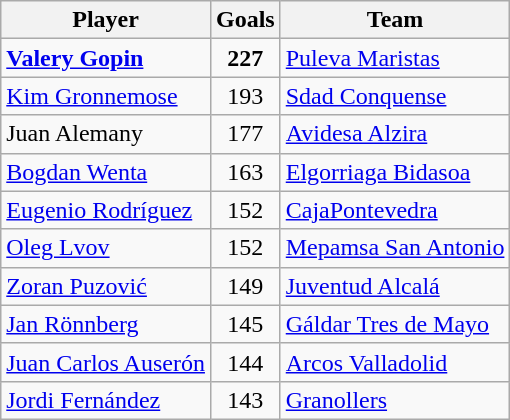<table class="wikitable">
<tr>
<th>Player</th>
<th>Goals</th>
<th>Team</th>
</tr>
<tr>
<td> <strong><a href='#'>Valery Gopin</a></strong></td>
<td style="text-align:center;"><strong>227</strong></td>
<td><a href='#'>Puleva Maristas</a></td>
</tr>
<tr>
<td> <a href='#'>Kim Gronnemose</a></td>
<td style="text-align:center;">193</td>
<td><a href='#'>Sdad Conquense</a></td>
</tr>
<tr>
<td> Juan Alemany</td>
<td style="text-align:center;">177</td>
<td><a href='#'>Avidesa Alzira</a></td>
</tr>
<tr>
<td> <a href='#'>Bogdan Wenta</a></td>
<td style="text-align:center;">163</td>
<td><a href='#'>Elgorriaga Bidasoa</a></td>
</tr>
<tr>
<td> <a href='#'>Eugenio Rodríguez</a></td>
<td style="text-align:center;">152</td>
<td><a href='#'>CajaPontevedra</a></td>
</tr>
<tr>
<td> <a href='#'>Oleg Lvov</a></td>
<td style="text-align:center;">152</td>
<td><a href='#'>Mepamsa San Antonio</a></td>
</tr>
<tr>
<td> <a href='#'>Zoran Puzović</a></td>
<td style="text-align:center;">149</td>
<td><a href='#'>Juventud Alcalá</a></td>
</tr>
<tr>
<td> <a href='#'>Jan Rönnberg</a></td>
<td style="text-align:center;">145</td>
<td><a href='#'>Gáldar Tres de Mayo</a></td>
</tr>
<tr>
<td> <a href='#'>Juan Carlos Auserón</a></td>
<td style="text-align:center;">144</td>
<td><a href='#'>Arcos Valladolid</a></td>
</tr>
<tr>
<td> <a href='#'>Jordi Fernández</a></td>
<td style="text-align:center;">143</td>
<td><a href='#'>Granollers</a></td>
</tr>
</table>
